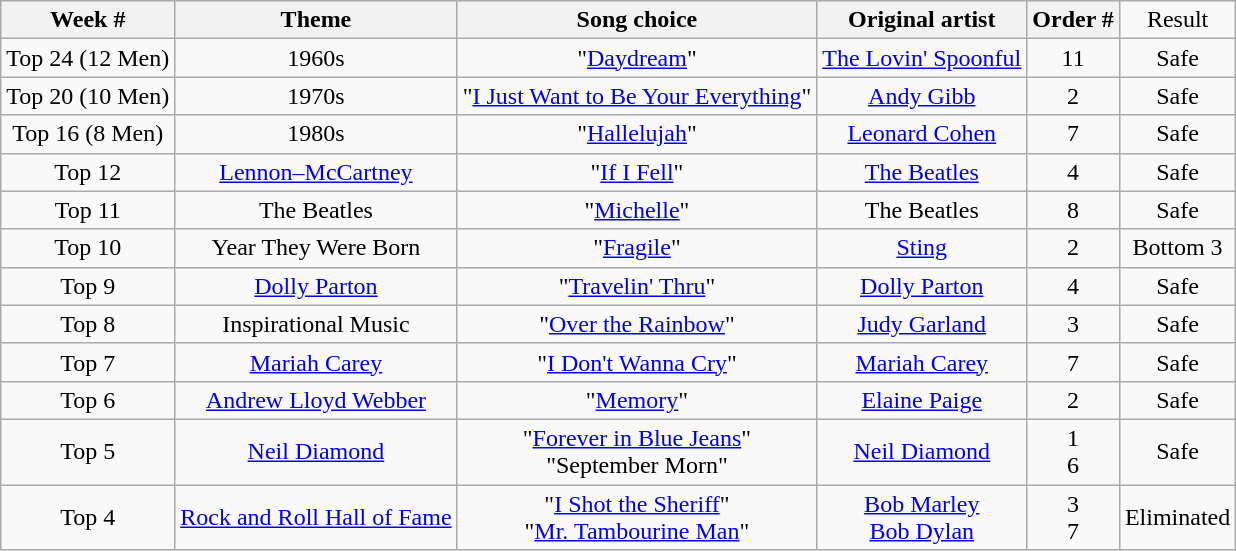<table class="wikitable"  style="float:left; text-align:center;">
<tr>
<th>Week #</th>
<th>Theme</th>
<th>Song choice</th>
<th>Original artist</th>
<th>Order #</th>
<td>Result</td>
</tr>
<tr>
<td>Top 24 (12 Men)</td>
<td>1960s</td>
<td>"<a href='#'>Daydream</a>"</td>
<td><a href='#'>The Lovin' Spoonful</a></td>
<td>11</td>
<td>Safe</td>
</tr>
<tr>
<td>Top 20 (10 Men)</td>
<td>1970s</td>
<td>"<a href='#'>I Just Want to Be Your Everything</a>"</td>
<td><a href='#'>Andy Gibb</a></td>
<td>2</td>
<td>Safe</td>
</tr>
<tr>
<td>Top 16 (8 Men)</td>
<td>1980s</td>
<td>"<a href='#'>Hallelujah</a>"</td>
<td><a href='#'>Leonard Cohen</a></td>
<td>7</td>
<td>Safe</td>
</tr>
<tr>
<td>Top 12</td>
<td><a href='#'>Lennon–McCartney</a></td>
<td>"<a href='#'>If I Fell</a>"</td>
<td><a href='#'>The Beatles</a></td>
<td>4</td>
<td>Safe</td>
</tr>
<tr>
<td>Top 11</td>
<td>The Beatles</td>
<td>"<a href='#'>Michelle</a>"</td>
<td>The Beatles</td>
<td>8</td>
<td>Safe</td>
</tr>
<tr>
<td>Top 10</td>
<td>Year They Were Born</td>
<td>"<a href='#'>Fragile</a>"</td>
<td><a href='#'>Sting</a></td>
<td>2</td>
<td>Bottom 3</td>
</tr>
<tr>
<td>Top 9</td>
<td><a href='#'>Dolly Parton</a></td>
<td>"<a href='#'>Travelin' Thru</a>"</td>
<td><a href='#'>Dolly Parton</a></td>
<td>4</td>
<td>Safe</td>
</tr>
<tr>
<td>Top 8</td>
<td>Inspirational Music</td>
<td>"<a href='#'>Over the Rainbow</a>"</td>
<td><a href='#'>Judy Garland</a></td>
<td>3</td>
<td>Safe</td>
</tr>
<tr>
<td>Top 7</td>
<td><a href='#'>Mariah Carey</a></td>
<td>"<a href='#'>I Don't Wanna Cry</a>"</td>
<td><a href='#'>Mariah Carey</a></td>
<td>7</td>
<td>Safe</td>
</tr>
<tr>
<td>Top 6</td>
<td><a href='#'>Andrew Lloyd Webber</a></td>
<td>"<a href='#'>Memory</a>"</td>
<td><a href='#'>Elaine Paige</a></td>
<td>2</td>
<td>Safe</td>
</tr>
<tr>
<td>Top 5</td>
<td><a href='#'>Neil Diamond</a></td>
<td>"<a href='#'>Forever in Blue Jeans</a>"<br>"September Morn"</td>
<td><a href='#'>Neil Diamond</a></td>
<td>1<br>6</td>
<td>Safe</td>
</tr>
<tr>
<td>Top 4</td>
<td><a href='#'>Rock and Roll Hall of Fame</a></td>
<td>"<a href='#'>I Shot the Sheriff</a>"<br>"<a href='#'>Mr. Tambourine Man</a>"</td>
<td><a href='#'>Bob Marley</a><br><a href='#'>Bob Dylan</a></td>
<td>3<br>7</td>
<td>Eliminated</td>
</tr>
</table>
